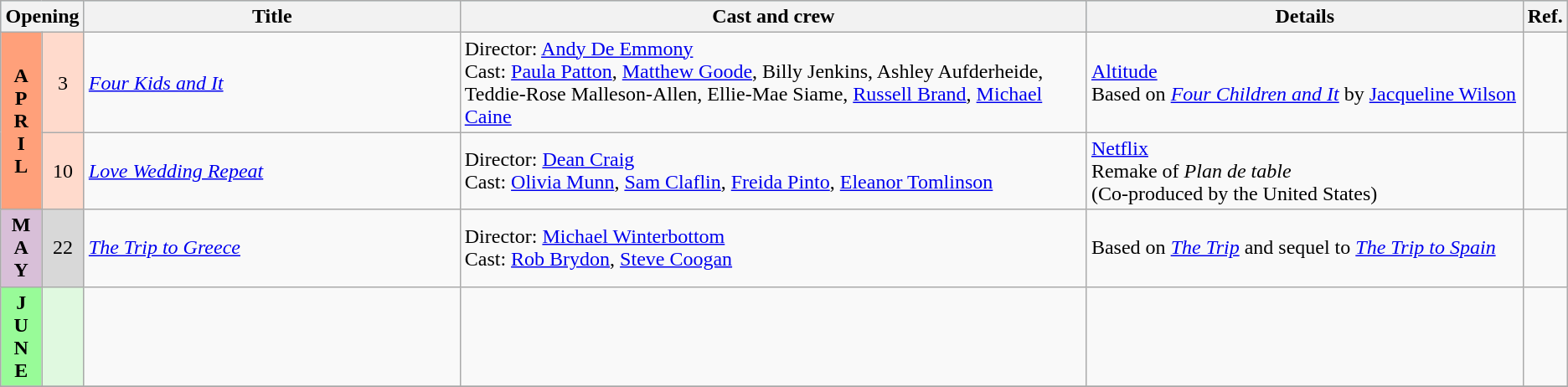<table class="wikitable">
<tr style="background:#b0e0e6; text-align:center;">
<th colspan="2">Opening</th>
<th style="width:24%;">Title</th>
<th style="width:40%;">Cast and crew</th>
<th>Details</th>
<th style="width:2%;">Ref.</th>
</tr>
<tr>
<th rowspan="2" style="text-align:center; background:#ffa07a; textcolor:#000;">A<br>P<br>R<br>I<br>L</th>
<td rowspan="1" style="text-align:center; background:#ffdacc;">3</td>
<td><em><a href='#'>Four Kids and It</a></em></td>
<td>Director: <a href='#'>Andy De Emmony</a> <br> Cast: <a href='#'>Paula Patton</a>, <a href='#'>Matthew Goode</a>, Billy Jenkins, Ashley Aufderheide, Teddie-Rose Malleson-Allen, Ellie-Mae Siame, <a href='#'>Russell Brand</a>, <a href='#'>Michael Caine</a></td>
<td><a href='#'>Altitude</a> <br> Based on <em><a href='#'>Four Children and It</a></em> by <a href='#'>Jacqueline Wilson</a></td>
<td style="text-align:center"></td>
</tr>
<tr>
<td rowspan="1" style="text-align:center; background:#ffdacc;">10</td>
<td><em><a href='#'>Love Wedding Repeat</a></em></td>
<td>Director: <a href='#'>Dean Craig</a> <br> Cast: <a href='#'>Olivia Munn</a>, <a href='#'>Sam Claflin</a>, <a href='#'>Freida Pinto</a>, <a href='#'>Eleanor Tomlinson</a></td>
<td><a href='#'>Netflix</a> <br> Remake of <em>Plan de table</em> <br> (Co-produced by the United States)</td>
<td style="text-align:center"></td>
</tr>
<tr>
<th rowspan="1" style="text-align:center; background:thistle; textcolor:#000;">M<br>A<br>Y</th>
<td rowspan="1" style="text-align:center; background:#d8d8d8;">22</td>
<td><em><a href='#'>The Trip to Greece</a></em></td>
<td>Director: <a href='#'>Michael Winterbottom</a> <br> Cast: <a href='#'>Rob Brydon</a>, <a href='#'>Steve Coogan</a></td>
<td>Based on <em><a href='#'>The Trip</a></em> and sequel to <em><a href='#'>The Trip to Spain</a></em></td>
<td style="text-align:center"></td>
</tr>
<tr>
<th rowspan="1" style="text-align:center; background:#98fb98; textcolor:#000;">J<br>U<br>N<br>E</th>
<td rowspan="1" style="text-align:center; background:#e0f9e0;"></td>
<td></td>
<td></td>
<td></td>
<td style="text-align:center"></td>
</tr>
<tr>
</tr>
</table>
